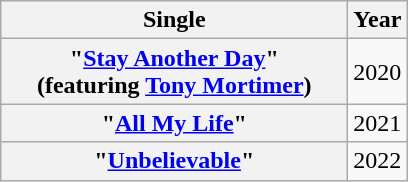<table class="wikitable plainrowheaders" style="text-align:center;">
<tr>
<th style="width:14em;">Single</th>
<th>Year</th>
</tr>
<tr>
<th scope="row">"<a href='#'>Stay Another Day</a>"<br><span> (featuring <a href='#'>Tony Mortimer</a>)</span></th>
<td>2020</td>
</tr>
<tr>
<th scope="row">"<a href='#'>All My Life</a>"</th>
<td>2021</td>
</tr>
<tr>
<th scope="row">"<a href='#'>Unbelievable</a>"</th>
<td>2022</td>
</tr>
</table>
